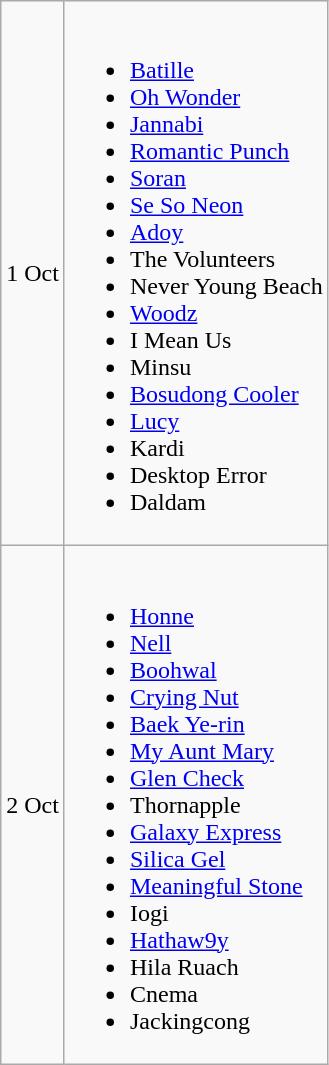<table class="wikitable">
<tr>
<td>1 Oct</td>
<td><br><ul><li> <a href='#'>Batille</a></li><li> <a href='#'>Oh Wonder</a></li><li> <a href='#'>Jannabi</a></li><li> <a href='#'>Romantic Punch</a></li><li> <a href='#'>Soran</a></li><li> <a href='#'>Se So Neon</a></li><li> <a href='#'>Adoy</a></li><li> The Volunteers</li><li> Never Young Beach</li><li> <a href='#'>Woodz</a></li><li> I Mean Us</li><li> Minsu</li><li> <a href='#'>Bosudong Cooler</a></li><li> <a href='#'>Lucy</a></li><li> Kardi</li><li> Desktop Error</li><li> Daldam</li></ul></td>
</tr>
<tr>
<td>2 Oct</td>
<td><br><ul><li> <a href='#'>Honne</a></li><li> <a href='#'>Nell</a></li><li> <a href='#'>Boohwal</a></li><li> <a href='#'>Crying Nut</a></li><li> <a href='#'>Baek Ye-rin</a></li><li> <a href='#'>My Aunt Mary</a></li><li> <a href='#'>Glen Check</a></li><li> Thornapple</li><li> <a href='#'>Galaxy Express</a></li><li> <a href='#'>Silica Gel</a></li><li> <a href='#'>Meaningful Stone</a></li><li> Iogi</li><li> <a href='#'>Hathaw9y</a></li><li> Hila Ruach</li><li> Cnema</li><li> Jackingcong</li></ul></td>
</tr>
</table>
